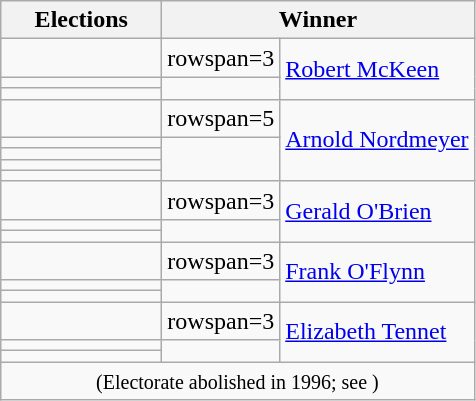<table class=wikitable>
<tr>
<th width=100>Elections</th>
<th width=175 colspan= 2>Winner</th>
</tr>
<tr>
<td></td>
<td>rowspan=3 </td>
<td rowspan=3><a href='#'>Robert McKeen</a></td>
</tr>
<tr>
<td></td>
</tr>
<tr>
<td></td>
</tr>
<tr>
<td></td>
<td>rowspan=5 </td>
<td rowspan=5><a href='#'>Arnold Nordmeyer</a></td>
</tr>
<tr>
<td></td>
</tr>
<tr>
<td></td>
</tr>
<tr>
<td></td>
</tr>
<tr>
<td></td>
</tr>
<tr>
<td></td>
<td>rowspan=3 </td>
<td rowspan=3><a href='#'>Gerald O'Brien</a></td>
</tr>
<tr>
<td></td>
</tr>
<tr>
<td></td>
</tr>
<tr>
<td></td>
<td>rowspan=3 </td>
<td rowspan=3><a href='#'>Frank O'Flynn</a></td>
</tr>
<tr>
<td></td>
</tr>
<tr>
<td></td>
</tr>
<tr>
<td></td>
<td>rowspan=3 </td>
<td rowspan=3><a href='#'>Elizabeth Tennet</a></td>
</tr>
<tr>
<td></td>
</tr>
<tr>
<td></td>
</tr>
<tr>
<td colspan=3 align=center><small>(Electorate abolished in 1996; see )</small></td>
</tr>
</table>
